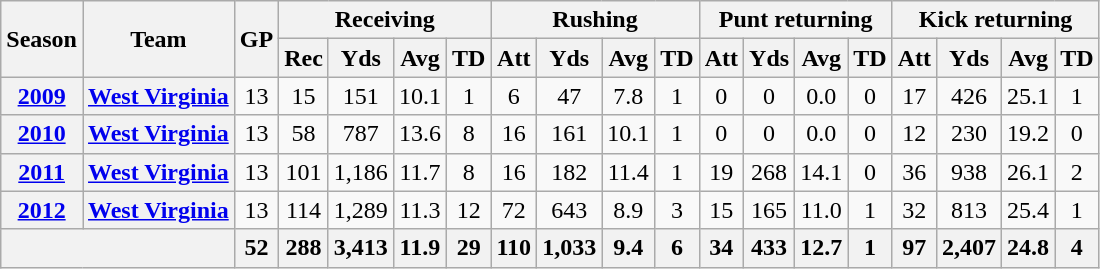<table class="wikitable" style="text-align: center;">
<tr>
<th rowspan="2">Season</th>
<th rowspan="2">Team</th>
<th rowspan="2">GP</th>
<th colspan="4">Receiving</th>
<th colspan="4">Rushing</th>
<th colspan="4">Punt returning</th>
<th colspan="4">Kick returning</th>
</tr>
<tr>
<th>Rec</th>
<th>Yds</th>
<th>Avg</th>
<th>TD</th>
<th>Att</th>
<th>Yds</th>
<th>Avg</th>
<th>TD</th>
<th>Att</th>
<th>Yds</th>
<th>Avg</th>
<th>TD</th>
<th>Att</th>
<th>Yds</th>
<th>Avg</th>
<th>TD</th>
</tr>
<tr>
<th><a href='#'>2009</a></th>
<th><a href='#'>West Virginia</a></th>
<td>13</td>
<td>15</td>
<td>151</td>
<td>10.1</td>
<td>1</td>
<td>6</td>
<td>47</td>
<td>7.8</td>
<td>1</td>
<td>0</td>
<td>0</td>
<td>0.0</td>
<td>0</td>
<td>17</td>
<td>426</td>
<td>25.1</td>
<td>1</td>
</tr>
<tr>
<th><a href='#'>2010</a></th>
<th><a href='#'>West Virginia</a></th>
<td>13</td>
<td>58</td>
<td>787</td>
<td>13.6</td>
<td>8</td>
<td>16</td>
<td>161</td>
<td>10.1</td>
<td>1</td>
<td>0</td>
<td>0</td>
<td>0.0</td>
<td>0</td>
<td>12</td>
<td>230</td>
<td>19.2</td>
<td>0</td>
</tr>
<tr>
<th><a href='#'>2011</a></th>
<th><a href='#'>West Virginia</a></th>
<td>13</td>
<td>101</td>
<td>1,186</td>
<td>11.7</td>
<td>8</td>
<td>16</td>
<td>182</td>
<td>11.4</td>
<td>1</td>
<td>19</td>
<td>268</td>
<td>14.1</td>
<td>0</td>
<td>36</td>
<td>938</td>
<td>26.1</td>
<td>2</td>
</tr>
<tr>
<th><a href='#'>2012</a></th>
<th><a href='#'>West Virginia</a></th>
<td>13</td>
<td>114</td>
<td>1,289</td>
<td>11.3</td>
<td>12</td>
<td>72</td>
<td>643</td>
<td>8.9</td>
<td>3</td>
<td>15</td>
<td>165</td>
<td>11.0</td>
<td>1</td>
<td>32</td>
<td>813</td>
<td>25.4</td>
<td>1</td>
</tr>
<tr>
<th colspan="2"></th>
<th>52</th>
<th>288</th>
<th>3,413</th>
<th>11.9</th>
<th>29</th>
<th>110</th>
<th>1,033</th>
<th>9.4</th>
<th>6</th>
<th>34</th>
<th>433</th>
<th>12.7</th>
<th>1</th>
<th>97</th>
<th>2,407</th>
<th>24.8</th>
<th>4</th>
</tr>
</table>
